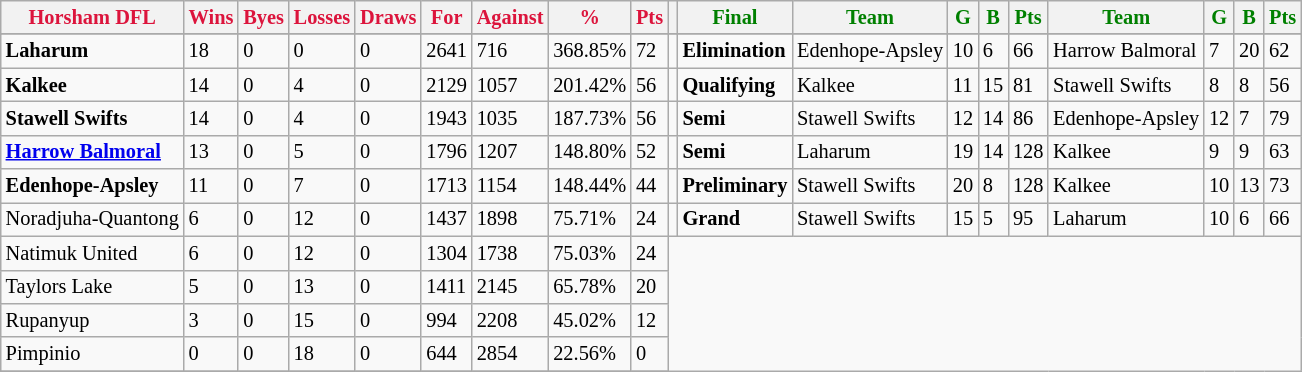<table style="font-size: 85%; text-align: left;" class="wikitable">
<tr>
<th style="color:crimson">Horsham DFL</th>
<th style="color:crimson">Wins</th>
<th style="color:crimson">Byes</th>
<th style="color:crimson">Losses</th>
<th style="color:crimson">Draws</th>
<th style="color:crimson">For</th>
<th style="color:crimson">Against</th>
<th style="color:crimson">%</th>
<th style="color:crimson">Pts</th>
<th></th>
<th style="color:green">Final</th>
<th style="color:green">Team</th>
<th style="color:green">G</th>
<th style="color:green">B</th>
<th style="color:green">Pts</th>
<th style="color:green">Team</th>
<th style="color:green">G</th>
<th style="color:green">B</th>
<th style="color:green">Pts</th>
</tr>
<tr>
</tr>
<tr>
</tr>
<tr>
<td><strong>	Laharum	</strong></td>
<td>18</td>
<td>0</td>
<td>0</td>
<td>0</td>
<td>2641</td>
<td>716</td>
<td>368.85%</td>
<td>72</td>
<td></td>
<td><strong>Elimination</strong></td>
<td>Edenhope-Apsley</td>
<td>10</td>
<td>6</td>
<td>66</td>
<td>Harrow Balmoral</td>
<td>7</td>
<td>20</td>
<td>62</td>
</tr>
<tr>
<td><strong>	Kalkee	</strong></td>
<td>14</td>
<td>0</td>
<td>4</td>
<td>0</td>
<td>2129</td>
<td>1057</td>
<td>201.42%</td>
<td>56</td>
<td></td>
<td><strong>Qualifying</strong></td>
<td>Kalkee</td>
<td>11</td>
<td>15</td>
<td>81</td>
<td>Stawell Swifts</td>
<td>8</td>
<td>8</td>
<td>56</td>
</tr>
<tr>
<td><strong>	Stawell Swifts	</strong></td>
<td>14</td>
<td>0</td>
<td>4</td>
<td>0</td>
<td>1943</td>
<td>1035</td>
<td>187.73%</td>
<td>56</td>
<td></td>
<td><strong>Semi</strong></td>
<td>Stawell Swifts</td>
<td>12</td>
<td>14</td>
<td>86</td>
<td>Edenhope-Apsley</td>
<td>12</td>
<td>7</td>
<td>79</td>
</tr>
<tr>
<td><strong>	<a href='#'>Harrow Balmoral</a>	</strong></td>
<td>13</td>
<td>0</td>
<td>5</td>
<td>0</td>
<td>1796</td>
<td>1207</td>
<td>148.80%</td>
<td>52</td>
<td></td>
<td><strong> Semi</strong></td>
<td>Laharum</td>
<td>19</td>
<td>14</td>
<td>128</td>
<td>Kalkee</td>
<td>9</td>
<td>9</td>
<td>63</td>
</tr>
<tr>
<td><strong>	Edenhope-Apsley 	</strong></td>
<td>11</td>
<td>0</td>
<td>7</td>
<td>0</td>
<td>1713</td>
<td>1154</td>
<td>148.44%</td>
<td>44</td>
<td></td>
<td><strong>Preliminary</strong></td>
<td>Stawell Swifts</td>
<td>20</td>
<td>8</td>
<td>128</td>
<td>Kalkee</td>
<td>10</td>
<td>13</td>
<td>73</td>
</tr>
<tr>
<td>Noradjuha-Quantong</td>
<td>6</td>
<td>0</td>
<td>12</td>
<td>0</td>
<td>1437</td>
<td>1898</td>
<td>75.71%</td>
<td>24</td>
<td></td>
<td><strong>Grand</strong></td>
<td>Stawell Swifts</td>
<td>15</td>
<td>5</td>
<td>95</td>
<td>Laharum</td>
<td>10</td>
<td>6</td>
<td>66</td>
</tr>
<tr>
<td>Natimuk United</td>
<td>6</td>
<td>0</td>
<td>12</td>
<td>0</td>
<td>1304</td>
<td>1738</td>
<td>75.03%</td>
<td>24</td>
</tr>
<tr>
<td>Taylors Lake</td>
<td>5</td>
<td>0</td>
<td>13</td>
<td>0</td>
<td>1411</td>
<td>2145</td>
<td>65.78%</td>
<td>20</td>
</tr>
<tr>
<td>Rupanyup</td>
<td>3</td>
<td>0</td>
<td>15</td>
<td>0</td>
<td>994</td>
<td>2208</td>
<td>45.02%</td>
<td>12</td>
</tr>
<tr>
<td>Pimpinio</td>
<td>0</td>
<td>0</td>
<td>18</td>
<td>0</td>
<td>644</td>
<td>2854</td>
<td>22.56%</td>
<td>0</td>
</tr>
<tr>
</tr>
</table>
